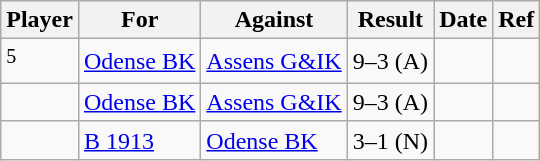<table class="wikitable sortable">
<tr>
<th>Player</th>
<th>For</th>
<th>Against</th>
<th style="text-align:center">Result</th>
<th>Date</th>
<th>Ref</th>
</tr>
<tr>
<td> <sup>5</sup></td>
<td><a href='#'>Odense BK</a></td>
<td><a href='#'>Assens G&IK</a></td>
<td style="text-align:center;">9–3 (A)</td>
<td></td>
<td></td>
</tr>
<tr>
<td> </td>
<td><a href='#'>Odense BK</a></td>
<td><a href='#'>Assens G&IK</a></td>
<td style="text-align:center;">9–3 (A)</td>
<td></td>
<td></td>
</tr>
<tr>
<td> </td>
<td><a href='#'>B 1913</a></td>
<td><a href='#'>Odense BK</a></td>
<td style="text-align:center;">3–1 (N)</td>
<td></td>
<td></td>
</tr>
</table>
